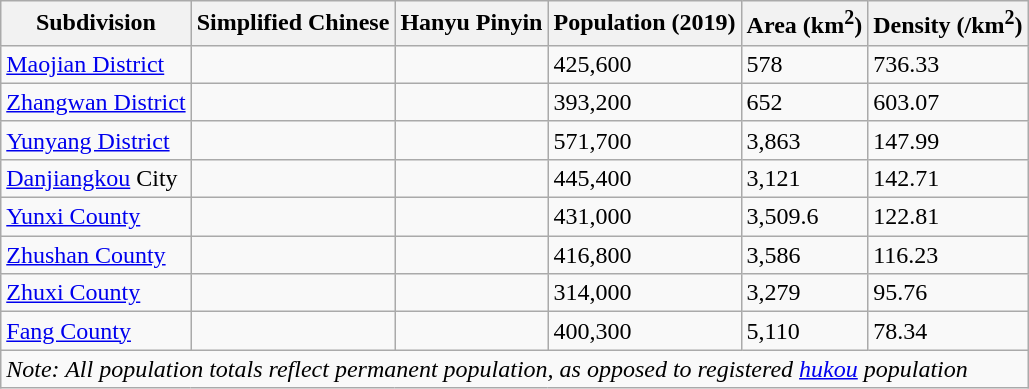<table class="wikitable">
<tr>
<th>Subdivision</th>
<th>Simplified Chinese</th>
<th>Hanyu Pinyin</th>
<th>Population (2019)</th>
<th>Area (km<sup>2</sup>)</th>
<th>Density (/km<sup>2</sup>)</th>
</tr>
<tr>
<td><a href='#'>Maojian District</a></td>
<td></td>
<td></td>
<td>425,600</td>
<td>578</td>
<td>736.33</td>
</tr>
<tr>
<td><a href='#'>Zhangwan District</a></td>
<td></td>
<td></td>
<td>393,200</td>
<td>652</td>
<td>603.07</td>
</tr>
<tr>
<td><a href='#'>Yunyang District</a></td>
<td></td>
<td></td>
<td>571,700</td>
<td>3,863</td>
<td>147.99</td>
</tr>
<tr>
<td><a href='#'>Danjiangkou</a> City</td>
<td></td>
<td></td>
<td>445,400</td>
<td>3,121</td>
<td>142.71</td>
</tr>
<tr>
<td><a href='#'>Yunxi County</a></td>
<td></td>
<td></td>
<td>431,000</td>
<td>3,509.6</td>
<td>122.81</td>
</tr>
<tr>
<td><a href='#'>Zhushan County</a></td>
<td></td>
<td></td>
<td>416,800</td>
<td>3,586</td>
<td>116.23</td>
</tr>
<tr>
<td><a href='#'>Zhuxi County</a></td>
<td></td>
<td></td>
<td>314,000</td>
<td>3,279</td>
<td>95.76</td>
</tr>
<tr>
<td><a href='#'>Fang County</a></td>
<td></td>
<td></td>
<td>400,300</td>
<td>5,110</td>
<td>78.34</td>
</tr>
<tr>
<td colspan="6"><em>Note: All population totals reflect permanent population, as opposed to registered <a href='#'>hukou</a> population</em></td>
</tr>
</table>
